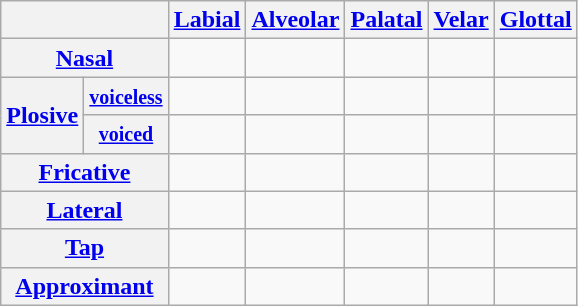<table class="wikitable" style="text-align:center;">
<tr>
<th colspan="2"></th>
<th><a href='#'>Labial</a></th>
<th><a href='#'>Alveolar</a></th>
<th><a href='#'>Palatal</a></th>
<th><a href='#'>Velar</a></th>
<th><a href='#'>Glottal</a></th>
</tr>
<tr>
<th colspan="2"><a href='#'>Nasal</a></th>
<td></td>
<td></td>
<td></td>
<td></td>
<td></td>
</tr>
<tr>
<th rowspan="2"><a href='#'>Plosive</a></th>
<th><small><a href='#'>voiceless</a></small></th>
<td></td>
<td></td>
<td></td>
<td></td>
<td></td>
</tr>
<tr>
<th><small><a href='#'>voiced</a></small></th>
<td></td>
<td></td>
<td></td>
<td></td>
<td></td>
</tr>
<tr>
<th colspan="2"><a href='#'>Fricative</a></th>
<td></td>
<td></td>
<td></td>
<td></td>
<td></td>
</tr>
<tr>
<th colspan="2"><a href='#'>Lateral</a></th>
<td></td>
<td></td>
<td></td>
<td></td>
<td></td>
</tr>
<tr>
<th colspan="2"><a href='#'>Tap</a></th>
<td></td>
<td></td>
<td></td>
<td></td>
<td></td>
</tr>
<tr>
<th colspan="2"><a href='#'>Approximant</a></th>
<td></td>
<td></td>
<td></td>
<td></td>
<td></td>
</tr>
</table>
